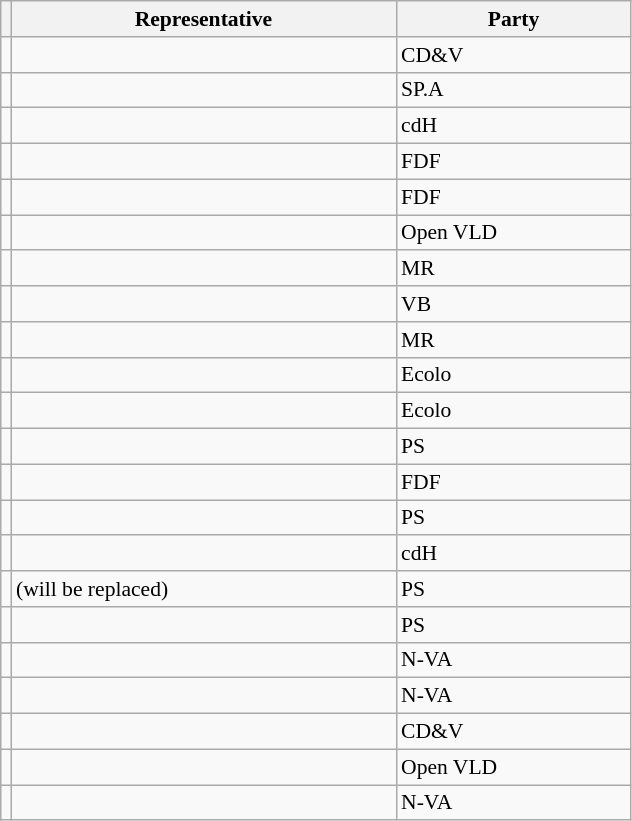<table class="sortable wikitable" style="text-align:left; font-size:90%">
<tr>
<th></th>
<th width="250">Representative</th>
<th width="150">Party</th>
</tr>
<tr>
<td></td>
<td align=left></td>
<td>CD&V</td>
</tr>
<tr>
<td></td>
<td align=left></td>
<td>SP.A</td>
</tr>
<tr>
<td></td>
<td align=left></td>
<td>cdH</td>
</tr>
<tr>
<td></td>
<td align=left></td>
<td>FDF</td>
</tr>
<tr>
<td></td>
<td align=left></td>
<td>FDF</td>
</tr>
<tr>
<td></td>
<td align=left></td>
<td>Open VLD</td>
</tr>
<tr>
<td></td>
<td align=left></td>
<td>MR</td>
</tr>
<tr>
<td></td>
<td align=left></td>
<td>VB</td>
</tr>
<tr>
<td></td>
<td align=left></td>
<td>MR</td>
</tr>
<tr>
<td></td>
<td align=left></td>
<td>Ecolo</td>
</tr>
<tr>
<td></td>
<td align=left></td>
<td>Ecolo</td>
</tr>
<tr>
<td></td>
<td align=left></td>
<td>PS</td>
</tr>
<tr>
<td></td>
<td align=left></td>
<td>FDF</td>
</tr>
<tr>
<td></td>
<td align=left></td>
<td>PS</td>
</tr>
<tr>
<td></td>
<td align=left></td>
<td>cdH</td>
</tr>
<tr>
<td></td>
<td align=left> (will be replaced)</td>
<td>PS</td>
</tr>
<tr>
<td></td>
<td align=left></td>
<td>PS</td>
</tr>
<tr>
<td></td>
<td align=left></td>
<td>N-VA</td>
</tr>
<tr>
<td></td>
<td align=left></td>
<td>N-VA</td>
</tr>
<tr>
<td></td>
<td align=left></td>
<td>CD&V</td>
</tr>
<tr>
<td></td>
<td align=left></td>
<td>Open VLD</td>
</tr>
<tr>
<td></td>
<td align=left></td>
<td>N-VA</td>
</tr>
</table>
